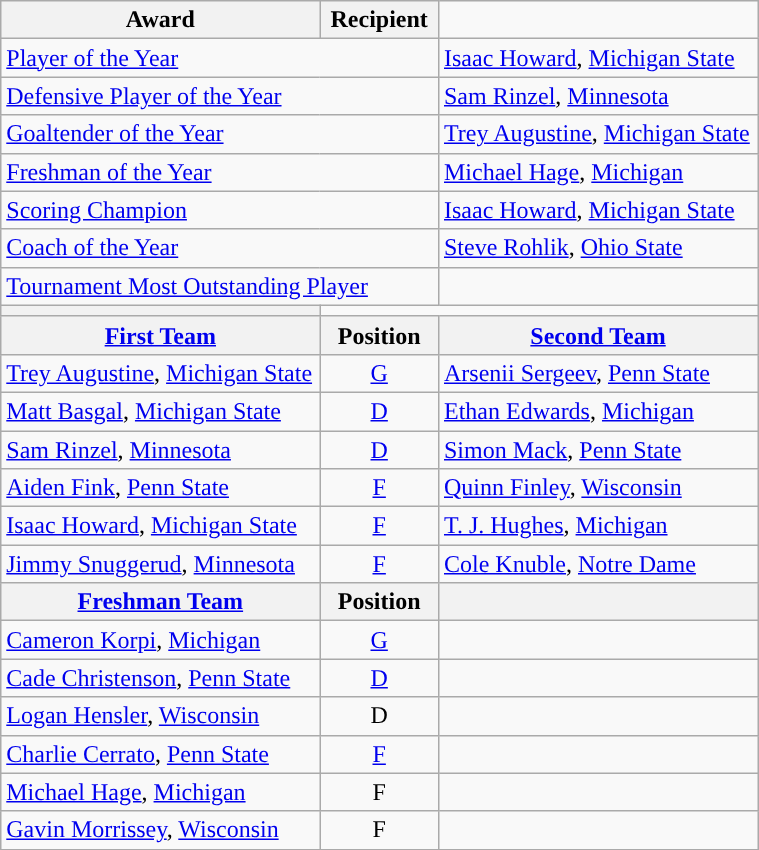<table class="wikitable" width=40%>
<tr>
<th>Award</th>
<th>Recipient </th>
</tr>
<tr>
<td colspan=2><a href='#'>Player of the Year</a></td>
<td><a href='#'>Isaac Howard</a>, <a href='#'>Michigan State</a></td>
</tr>
<tr>
<td colspan=2><a href='#'>Defensive Player of the Year</a></td>
<td><a href='#'>Sam Rinzel</a>, <a href='#'>Minnesota</a></td>
</tr>
<tr>
<td colspan=2><a href='#'>Goaltender of the Year</a></td>
<td><a href='#'>Trey Augustine</a>, <a href='#'>Michigan State</a></td>
</tr>
<tr>
<td colspan=2><a href='#'>Freshman of the Year</a></td>
<td><a href='#'>Michael Hage</a>, <a href='#'>Michigan</a></td>
</tr>
<tr>
<td colspan=2><a href='#'>Scoring Champion</a></td>
<td><a href='#'>Isaac Howard</a>, <a href='#'>Michigan State</a></td>
</tr>
<tr>
<td colspan=2><a href='#'>Coach of the Year</a></td>
<td><a href='#'>Steve Rohlik</a>, <a href='#'>Ohio State</a></td>
</tr>
<tr>
<td colspan=2><a href='#'>Tournament Most Outstanding Player</a></td>
<td></td>
</tr>
<tr>
<th><a href='#'></a></th>
</tr>
<tr>
<th><a href='#'>First Team</a></th>
<th>  Position  </th>
<th><a href='#'>Second Team</a></th>
</tr>
<tr>
<td><a href='#'>Trey Augustine</a>, <a href='#'>Michigan State</a></td>
<td align=center><a href='#'>G</a></td>
<td><a href='#'>Arsenii Sergeev</a>, <a href='#'>Penn State</a></td>
</tr>
<tr>
<td><a href='#'>Matt Basgal</a>, <a href='#'>Michigan State</a></td>
<td align=center><a href='#'>D</a></td>
<td><a href='#'>Ethan Edwards</a>, <a href='#'>Michigan</a></td>
</tr>
<tr>
<td><a href='#'>Sam Rinzel</a>, <a href='#'>Minnesota</a></td>
<td align=center><a href='#'>D</a></td>
<td><a href='#'>Simon Mack</a>, <a href='#'>Penn State</a></td>
</tr>
<tr>
<td><a href='#'>Aiden Fink</a>, <a href='#'>Penn State</a></td>
<td align=center><a href='#'>F</a></td>
<td><a href='#'>Quinn Finley</a>, <a href='#'>Wisconsin</a></td>
</tr>
<tr>
<td><a href='#'>Isaac Howard</a>, <a href='#'>Michigan State</a></td>
<td align=center><a href='#'>F</a></td>
<td><a href='#'>T. J. Hughes</a>, <a href='#'>Michigan</a></td>
</tr>
<tr>
<td><a href='#'>Jimmy Snuggerud</a>, <a href='#'>Minnesota</a></td>
<td align=center><a href='#'>F</a></td>
<td><a href='#'>Cole Knuble</a>, <a href='#'>Notre Dame</a></td>
</tr>
<tr>
<th><a href='#'>Freshman Team</a></th>
<th>  Position  </th>
<th></th>
</tr>
<tr>
<td><a href='#'>Cameron Korpi</a>, <a href='#'>Michigan</a></td>
<td align=center><a href='#'>G</a></td>
<td></td>
</tr>
<tr>
<td><a href='#'>Cade Christenson</a>, <a href='#'>Penn State</a></td>
<td align=center><a href='#'>D</a></td>
<td></td>
</tr>
<tr>
<td><a href='#'>Logan Hensler</a>, <a href='#'>Wisconsin</a></td>
<td align=center>D</td>
<td></td>
</tr>
<tr>
<td><a href='#'>Charlie Cerrato</a>, <a href='#'>Penn State</a></td>
<td align=center><a href='#'>F</a></td>
<td></td>
</tr>
<tr>
<td><a href='#'>Michael Hage</a>, <a href='#'>Michigan</a></td>
<td align=center>F</td>
<td></td>
</tr>
<tr>
<td><a href='#'>Gavin Morrissey</a>, <a href='#'>Wisconsin</a></td>
<td align=center>F</td>
<td></td>
</tr>
<tr>
</tr>
</table>
